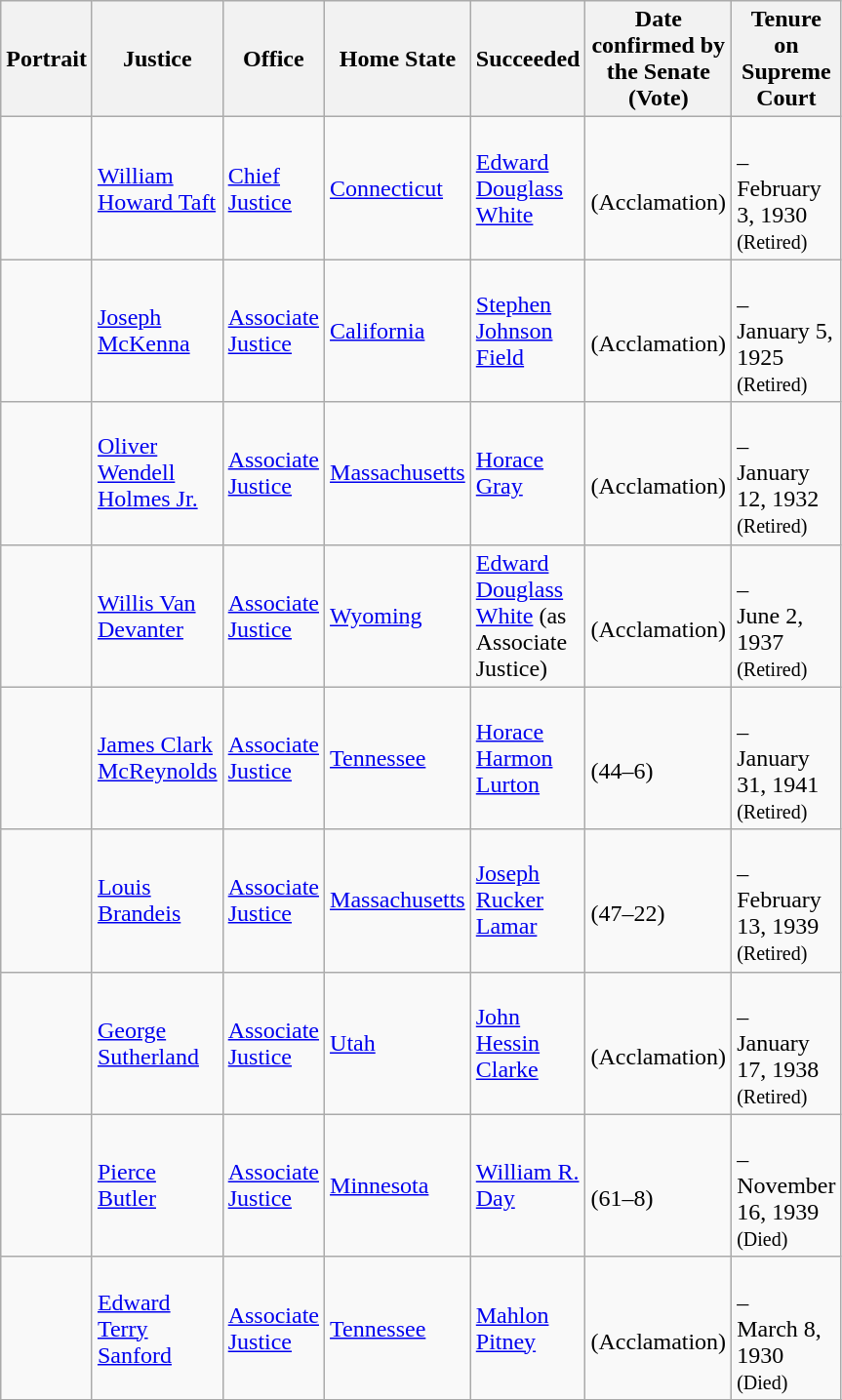<table class="wikitable sortable">
<tr>
<th scope="col" style="width: 10px;">Portrait</th>
<th scope="col" style="width: 10px;">Justice</th>
<th scope="col" style="width: 10px;">Office</th>
<th scope="col" style="width: 10px;">Home State</th>
<th scope="col" style="width: 10px;">Succeeded</th>
<th scope="col" style="width: 10px;">Date confirmed by the Senate<br>(Vote)</th>
<th scope="col" style="width: 10px;">Tenure on Supreme Court</th>
</tr>
<tr>
<td></td>
<td><a href='#'>William Howard Taft</a></td>
<td><a href='#'>Chief Justice</a></td>
<td><a href='#'>Connecticut</a></td>
<td><a href='#'>Edward Douglass White</a></td>
<td><br>(Acclamation)</td>
<td><br>–<br>February 3, 1930<br><small>(Retired)</small></td>
</tr>
<tr>
<td></td>
<td><a href='#'>Joseph McKenna</a></td>
<td><a href='#'>Associate Justice</a></td>
<td><a href='#'>California</a></td>
<td><a href='#'>Stephen Johnson Field</a></td>
<td><br>(Acclamation)</td>
<td><br>–<br>January 5, 1925<br><small>(Retired)</small></td>
</tr>
<tr>
<td></td>
<td><a href='#'>Oliver Wendell Holmes Jr.</a></td>
<td><a href='#'>Associate Justice</a></td>
<td><a href='#'>Massachusetts</a></td>
<td><a href='#'>Horace Gray</a></td>
<td><br>(Acclamation)</td>
<td><br>–<br>January 12, 1932<br><small>(Retired)</small></td>
</tr>
<tr>
<td></td>
<td><a href='#'>Willis Van Devanter</a></td>
<td><a href='#'>Associate Justice</a></td>
<td><a href='#'>Wyoming</a></td>
<td><a href='#'>Edward Douglass White</a> (as Associate Justice)</td>
<td><br>(Acclamation)</td>
<td><br>–<br>June 2, 1937<br><small>(Retired)</small></td>
</tr>
<tr>
<td></td>
<td><a href='#'>James Clark McReynolds</a></td>
<td><a href='#'>Associate Justice</a></td>
<td><a href='#'>Tennessee</a></td>
<td><a href='#'>Horace Harmon Lurton</a></td>
<td><br>(44–6)</td>
<td><br>–<br>January 31, 1941<br><small>(Retired)</small></td>
</tr>
<tr>
<td></td>
<td><a href='#'>Louis Brandeis</a></td>
<td><a href='#'>Associate Justice</a></td>
<td><a href='#'>Massachusetts</a></td>
<td><a href='#'>Joseph Rucker Lamar</a></td>
<td><br>(47–22)</td>
<td><br>–<br>February 13, 1939<br><small>(Retired)</small></td>
</tr>
<tr>
<td></td>
<td><a href='#'>George Sutherland</a></td>
<td><a href='#'>Associate Justice</a></td>
<td><a href='#'>Utah</a></td>
<td><a href='#'>John Hessin Clarke</a></td>
<td><br>(Acclamation)</td>
<td><br>–<br>January 17, 1938<br><small>(Retired)</small></td>
</tr>
<tr>
<td></td>
<td><a href='#'>Pierce Butler</a></td>
<td><a href='#'>Associate Justice</a></td>
<td><a href='#'>Minnesota</a></td>
<td><a href='#'>William R. Day</a></td>
<td><br>(61–8)</td>
<td><br>–<br>November 16, 1939<br><small>(Died)</small></td>
</tr>
<tr>
<td></td>
<td><a href='#'>Edward Terry Sanford</a></td>
<td><a href='#'>Associate Justice</a></td>
<td><a href='#'>Tennessee</a></td>
<td><a href='#'>Mahlon Pitney</a></td>
<td><br>(Acclamation)</td>
<td><br>–<br>March 8, 1930<br><small>(Died)</small></td>
</tr>
<tr>
</tr>
</table>
